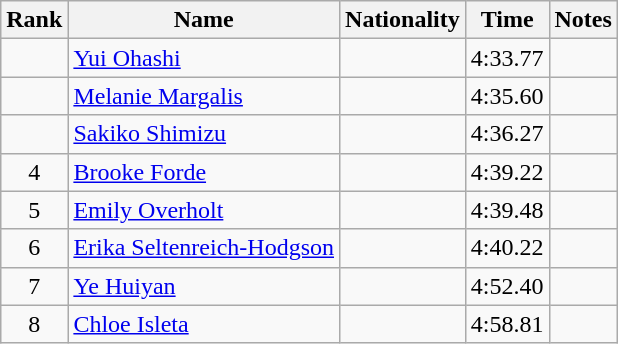<table class="wikitable sortable" style="text-align:center">
<tr>
<th>Rank</th>
<th>Name</th>
<th>Nationality</th>
<th>Time</th>
<th>Notes</th>
</tr>
<tr>
<td></td>
<td align=left><a href='#'>Yui Ohashi</a></td>
<td align=left></td>
<td>4:33.77</td>
<td></td>
</tr>
<tr>
<td></td>
<td align=left><a href='#'>Melanie Margalis</a></td>
<td align=left></td>
<td>4:35.60</td>
<td></td>
</tr>
<tr>
<td></td>
<td align=left><a href='#'>Sakiko Shimizu</a></td>
<td align=left></td>
<td>4:36.27</td>
<td></td>
</tr>
<tr>
<td>4</td>
<td align=left><a href='#'>Brooke Forde</a></td>
<td align=left></td>
<td>4:39.22</td>
<td></td>
</tr>
<tr>
<td>5</td>
<td align=left><a href='#'>Emily Overholt</a></td>
<td align=left></td>
<td>4:39.48</td>
<td></td>
</tr>
<tr>
<td>6</td>
<td align=left><a href='#'>Erika Seltenreich-Hodgson</a></td>
<td align=left></td>
<td>4:40.22</td>
<td></td>
</tr>
<tr>
<td>7</td>
<td align=left><a href='#'>Ye Huiyan</a></td>
<td align=left></td>
<td>4:52.40</td>
<td></td>
</tr>
<tr>
<td>8</td>
<td align=left><a href='#'>Chloe Isleta</a></td>
<td align=left></td>
<td>4:58.81</td>
<td></td>
</tr>
</table>
